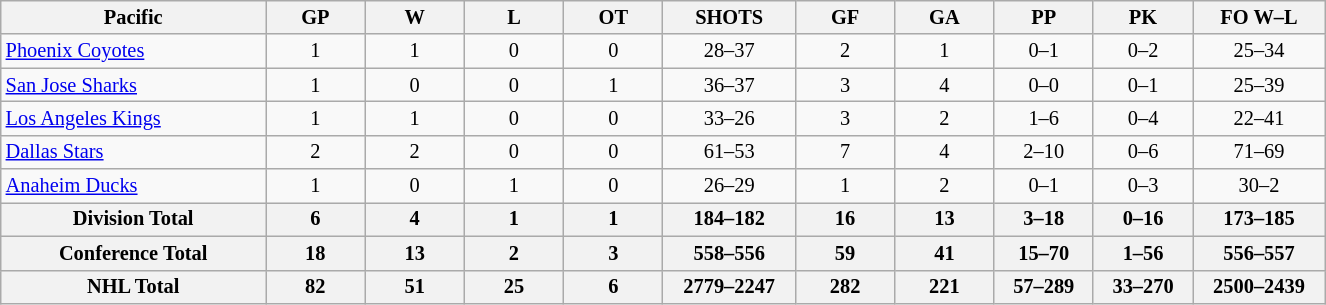<table class="wikitable" style="text-align:center; width:65em; font-size:85%;">
<tr>
<th width="20%">Pacific</th>
<th width="7.5%">GP</th>
<th width="7.5%">W</th>
<th width="7.5%">L</th>
<th width="7.5%">OT</th>
<th width="10%">SHOTS</th>
<th width="7.5%">GF</th>
<th width="7.5%">GA</th>
<th width="7.5%">PP</th>
<th width="7.5%">PK</th>
<th width="10%">FO W–L</th>
</tr>
<tr>
<td align=left><a href='#'>Phoenix Coyotes</a></td>
<td>1</td>
<td>1</td>
<td>0</td>
<td>0</td>
<td>28–37</td>
<td>2</td>
<td>1</td>
<td>0–1</td>
<td>0–2</td>
<td>25–34</td>
</tr>
<tr>
<td align=left><a href='#'>San Jose Sharks</a></td>
<td>1</td>
<td>0</td>
<td>0</td>
<td>1</td>
<td>36–37</td>
<td>3</td>
<td>4</td>
<td>0–0</td>
<td>0–1</td>
<td>25–39</td>
</tr>
<tr>
<td align=left><a href='#'>Los Angeles Kings</a></td>
<td>1</td>
<td>1</td>
<td>0</td>
<td>0</td>
<td>33–26</td>
<td>3</td>
<td>2</td>
<td>1–6</td>
<td>0–4</td>
<td>22–41</td>
</tr>
<tr>
<td align=left><a href='#'>Dallas Stars</a></td>
<td>2</td>
<td>2</td>
<td>0</td>
<td>0</td>
<td>61–53</td>
<td>7</td>
<td>4</td>
<td>2–10</td>
<td>0–6</td>
<td>71–69</td>
</tr>
<tr>
<td align=left><a href='#'>Anaheim Ducks</a></td>
<td>1</td>
<td>0</td>
<td>1</td>
<td>0</td>
<td>26–29</td>
<td>1</td>
<td>2</td>
<td>0–1</td>
<td>0–3</td>
<td>30–2</td>
</tr>
<tr>
<th>Division Total</th>
<th>6</th>
<th>4</th>
<th>1</th>
<th>1</th>
<th>184–182</th>
<th>16</th>
<th>13</th>
<th>3–18</th>
<th>0–16</th>
<th>173–185</th>
</tr>
<tr>
<th>Conference Total</th>
<th>18</th>
<th>13</th>
<th>2</th>
<th>3</th>
<th>558–556</th>
<th>59</th>
<th>41</th>
<th>15–70</th>
<th>1–56</th>
<th>556–557</th>
</tr>
<tr>
<th>NHL Total</th>
<th>82</th>
<th>51</th>
<th>25</th>
<th>6</th>
<th>2779–2247</th>
<th>282</th>
<th>221</th>
<th>57–289</th>
<th>33–270</th>
<th>2500–2439</th>
</tr>
</table>
